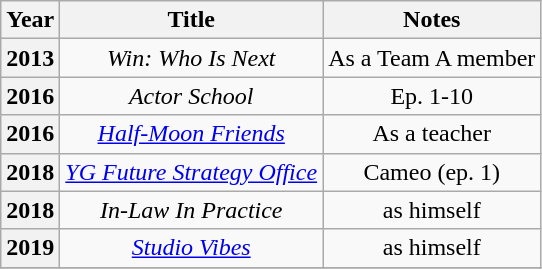<table class="wikitable" style = "text-align:center;">
<tr>
<th>Year</th>
<th>Title</th>
<th>Notes</th>
</tr>
<tr>
<th>2013</th>
<td><em>Win: Who Is Next</em></td>
<td>As a Team A member</td>
</tr>
<tr>
<th>2016</th>
<td><em>Actor School</em></td>
<td>Ep. 1-10</td>
</tr>
<tr>
<th>2016</th>
<td><em><a href='#'>Half-Moon Friends</a></em></td>
<td>As a teacher</td>
</tr>
<tr>
<th>2018</th>
<td><em><a href='#'>YG Future Strategy Office</a></em></td>
<td>Cameo (ep. 1)</td>
</tr>
<tr>
<th>2018</th>
<td><em>In-Law In Practice</em></td>
<td>as himself</td>
</tr>
<tr>
<th>2019</th>
<td><em><a href='#'>Studio Vibes</a></em></td>
<td>as himself</td>
</tr>
<tr>
</tr>
</table>
